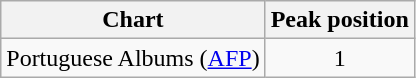<table class="wikitable">
<tr>
<th>Chart</th>
<th>Peak position</th>
</tr>
<tr>
<td>Portuguese Albums (<a href='#'>AFP</a>)</td>
<td style="text-align:center;">1</td>
</tr>
</table>
